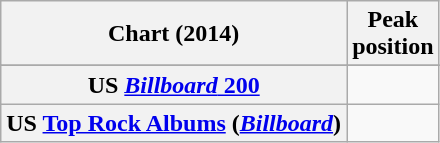<table class="wikitable plainrowheaders">
<tr>
<th>Chart (2014)</th>
<th>Peak<br>position</th>
</tr>
<tr>
</tr>
<tr>
</tr>
<tr>
</tr>
<tr>
</tr>
<tr>
</tr>
<tr>
</tr>
<tr>
</tr>
<tr>
</tr>
<tr>
</tr>
<tr>
</tr>
<tr>
</tr>
<tr>
<th scope="row">US <a href='#'><em>Billboard</em> 200</a></th>
<td></td>
</tr>
<tr>
<th scope="row">US <a href='#'>Top Rock Albums</a> (<a href='#'><em>Billboard</em></a>)</th>
<td></td>
</tr>
</table>
